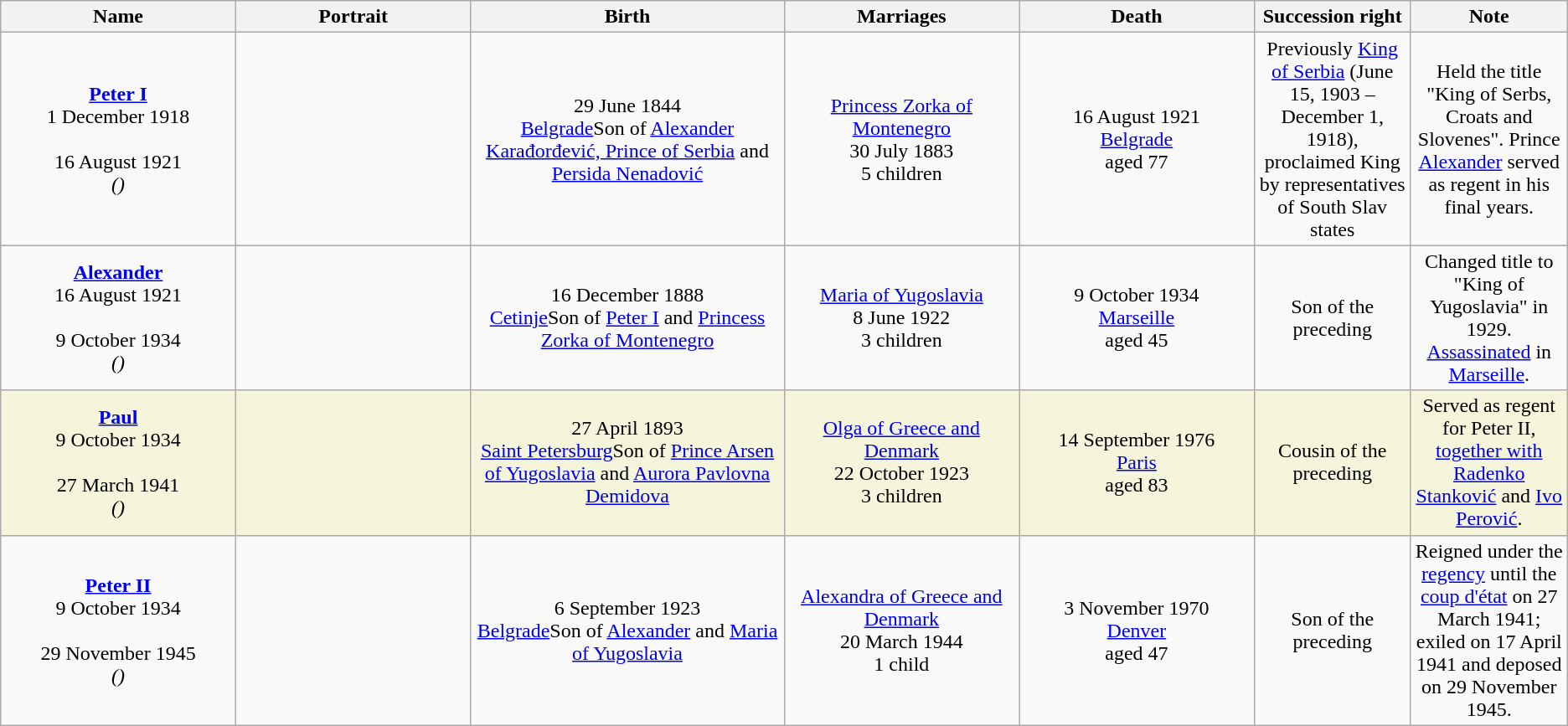<table style="text-align:center" class="wikitable">
<tr>
<th width=15%>Name</th>
<th width=105px>Portrait</th>
<th width=20%>Birth</th>
<th width=15%>Marriages</th>
<th width=15%>Death</th>
<th width=10%>Succession right</th>
<th width=10%>Note</th>
</tr>
<tr>
<td><strong><a href='#'>Peter I</a></strong><br>1 December 1918<br><br>16 August 1921<br><em>()</em></td>
<td></td>
<td>29 June 1844<br><a href='#'>Belgrade</a>Son of <a href='#'>Alexander Karađorđević, Prince of Serbia</a> and <a href='#'>Persida Nenadović</a></td>
<td><a href='#'>Princess Zorka of Montenegro</a><br>30 July 1883<br>5 children</td>
<td>16 August 1921<br><a href='#'>Belgrade</a><br>aged 77</td>
<td>Previously <a href='#'>King of Serbia</a> (June 15, 1903 – December 1, 1918),<br>proclaimed King by representatives of South Slav states</td>
<td>Held the title "King of Serbs, Croats and Slovenes". Prince <a href='#'>Alexander</a> served as regent in his final years.</td>
</tr>
<tr>
<td><strong><a href='#'>Alexander</a></strong><br>16 August 1921<br><br>9 October 1934<br><em>()</em></td>
<td></td>
<td>16 December 1888<br><a href='#'>Cetinje</a>Son of <a href='#'>Peter I</a> and <a href='#'>Princess Zorka of Montenegro</a></td>
<td><a href='#'>Maria of Yugoslavia</a><br>8 June 1922<br>3 children</td>
<td>9 October 1934<br><a href='#'>Marseille</a><br>aged 45</td>
<td>Son of the preceding</td>
<td>Changed title to "King of Yugoslavia" in 1929.<br><a href='#'>Assassinated</a> in <a href='#'>Marseille</a>.</td>
</tr>
<tr style="background:#F5F5DC;">
<td><strong><a href='#'>Paul</a></strong><br>9 October 1934<br><br>27 March 1941<br><em>()</em></td>
<td></td>
<td>27 April 1893<br><a href='#'>Saint Petersburg</a>Son of <a href='#'>Prince Arsen of Yugoslavia</a> and <a href='#'>Aurora Pavlovna Demidova</a></td>
<td><a href='#'>Olga of Greece and Denmark</a><br>22 October 1923<br>3 children</td>
<td>14 September 1976 <br><a href='#'>Paris</a><br>aged 83</td>
<td>Cousin of the preceding</td>
<td>Served as regent for Peter II, <a href='#'>together with</a> <a href='#'>Radenko Stanković</a> and <a href='#'>Ivo Perović</a>.</td>
</tr>
<tr>
<td><strong><a href='#'>Peter II</a></strong><br>9 October 1934<br><br>29 November 1945<br><em>()</em></td>
<td></td>
<td>6 September 1923<br><a href='#'>Belgrade</a>Son of <a href='#'>Alexander</a> and <a href='#'>Maria of Yugoslavia</a></td>
<td><a href='#'>Alexandra of Greece and Denmark</a><br>20 March 1944<br>1 child</td>
<td>3 November 1970 <br><a href='#'>Denver</a><br>aged 47</td>
<td>Son of the preceding</td>
<td>Reigned under the <a href='#'>regency</a> until the <a href='#'>coup d'état</a> on 27 March 1941; exiled on 17 April 1941 and deposed on 29 November 1945.</td>
</tr>
</table>
